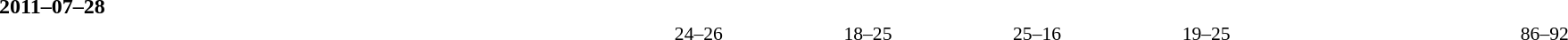<table width=100% cellspacing=1>
<tr>
<th width=15%></th>
<th width=10%></th>
<th width=15%></th>
<th width=10%></th>
<th width=10%></th>
<th width=10%></th>
<th width=10%></th>
<th width=10%></th>
<th width=10%></th>
</tr>
<tr>
<td colspan=3><strong>2011–07–28</strong></td>
</tr>
<tr style=font-size:90%>
<td align=right></td>
<td align=center></td>
<td><strong></strong></td>
<td>24–26</td>
<td>18–25</td>
<td>25–16</td>
<td>19–25</td>
<td></td>
<td>86–92</td>
</tr>
</table>
